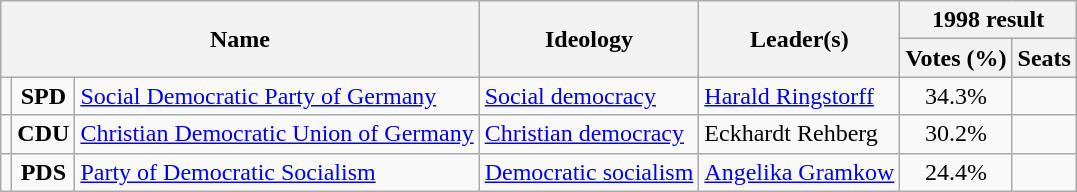<table class="wikitable">
<tr>
<th rowspan=2 colspan=3>Name</th>
<th rowspan=2>Ideology</th>
<th rowspan=2>Leader(s)</th>
<th colspan=2>1998 result</th>
</tr>
<tr>
<th>Votes (%)</th>
<th>Seats</th>
</tr>
<tr>
<td bgcolor=></td>
<td align=center><strong>SPD</strong></td>
<td><a href='#'>Social Democratic Party of Germany</a><br></td>
<td><a href='#'>Social democracy</a></td>
<td><a href='#'>Harald Ringstorff</a></td>
<td align=center>34.3%</td>
<td></td>
</tr>
<tr>
<td bgcolor=></td>
<td align=center><strong>CDU</strong></td>
<td><a href='#'>Christian Democratic Union of Germany</a><br></td>
<td><a href='#'>Christian democracy</a></td>
<td>Eckhardt Rehberg</td>
<td align=center>30.2%</td>
<td></td>
</tr>
<tr>
<td bgcolor=></td>
<td align=center><strong>PDS</strong></td>
<td><a href='#'>Party of Democratic Socialism</a><br></td>
<td><a href='#'>Democratic socialism</a></td>
<td><a href='#'>Angelika Gramkow</a></td>
<td align=center>24.4%</td>
<td></td>
</tr>
</table>
